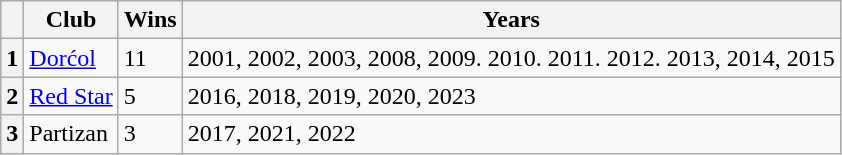<table class="wikitable" style="text-align: left;">
<tr>
<th scope="col"></th>
<th scope="col">Club</th>
<th scope="col">Wins</th>
<th scope="col">Years</th>
</tr>
<tr>
<th scope="row">1</th>
<td><a href='#'>Dorćol</a></td>
<td>11</td>
<td>2001, 2002, 2003, 2008, 2009. 2010. 2011. 2012. 2013, 2014, 2015</td>
</tr>
<tr>
<th scope="row">2</th>
<td><a href='#'>Red Star</a></td>
<td>5</td>
<td>2016, 2018, 2019, 2020, 2023</td>
</tr>
<tr>
<th scope="row">3</th>
<td>Partizan</td>
<td>3</td>
<td>2017, 2021, 2022</td>
</tr>
</table>
